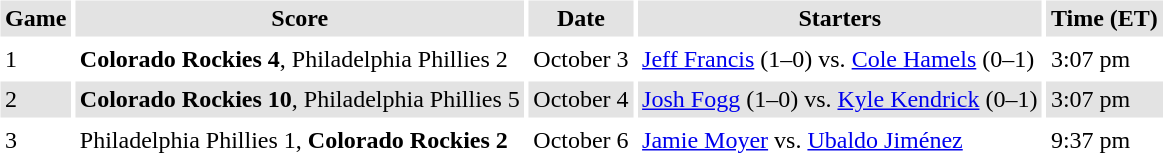<table border="0" cellspacing="3" cellpadding="3">
<tr style="background: #e3e3e3;">
<th>Game</th>
<th>Score</th>
<th>Date</th>
<th>Starters</th>
<th>Time (ET)</th>
</tr>
<tr>
<td>1</td>
<td><strong>Colorado Rockies 4</strong>,  Philadelphia Phillies 2</td>
<td>October 3</td>
<td><a href='#'>Jeff Francis</a> (1–0) vs. <a href='#'>Cole Hamels</a> (0–1)</td>
<td>3:07 pm</td>
</tr>
<tr style="background: #e3e3e3;">
<td>2</td>
<td><strong>Colorado Rockies 10</strong>,  Philadelphia Phillies 5</td>
<td>October 4</td>
<td><a href='#'>Josh Fogg</a> (1–0) vs. <a href='#'>Kyle Kendrick</a> (0–1)</td>
<td>3:07 pm</td>
</tr>
<tr>
<td>3</td>
<td>Philadelphia Phillies 1, <strong>Colorado Rockies 2</strong></td>
<td>October 6</td>
<td><a href='#'>Jamie Moyer</a> vs. <a href='#'>Ubaldo Jiménez</a></td>
<td>9:37 pm</td>
</tr>
</table>
